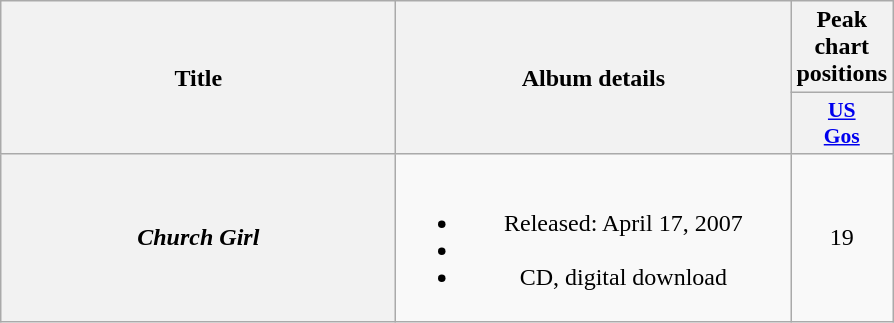<table class="wikitable plainrowheaders" style="text-align:center;">
<tr>
<th scope="col" rowspan="2" style="width:16em;">Title</th>
<th scope="col" rowspan="2" style="width:16em;">Album details</th>
<th scope="col" colspan="1">Peak chart positions</th>
</tr>
<tr>
<th style="width:3em; font-size:90%"><a href='#'>US<br>Gos</a></th>
</tr>
<tr>
<th scope="row"><em>Church Girl</em></th>
<td><br><ul><li>Released: April 17, 2007</li><li></li><li>CD, digital download</li></ul></td>
<td>19</td>
</tr>
</table>
